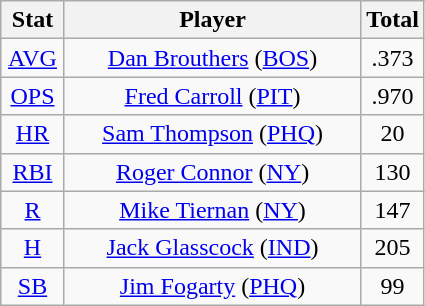<table class="wikitable" style="text-align:center;">
<tr>
<th style="width:15%;">Stat</th>
<th>Player</th>
<th style="width:15%;">Total</th>
</tr>
<tr>
<td><a href='#'>AVG</a></td>
<td><a href='#'>Dan Brouthers</a> (<a href='#'>BOS</a>)</td>
<td>.373</td>
</tr>
<tr>
<td><a href='#'>OPS</a></td>
<td><a href='#'>Fred Carroll</a> (<a href='#'>PIT</a>)</td>
<td>.970</td>
</tr>
<tr>
<td><a href='#'>HR</a></td>
<td><a href='#'>Sam Thompson</a> (<a href='#'>PHQ</a>)</td>
<td>20</td>
</tr>
<tr>
<td><a href='#'>RBI</a></td>
<td><a href='#'>Roger Connor</a> (<a href='#'>NY</a>)</td>
<td>130</td>
</tr>
<tr>
<td><a href='#'>R</a></td>
<td><a href='#'>Mike Tiernan</a> (<a href='#'>NY</a>)</td>
<td>147</td>
</tr>
<tr>
<td><a href='#'>H</a></td>
<td><a href='#'>Jack Glasscock</a> (<a href='#'>IND</a>)</td>
<td>205</td>
</tr>
<tr>
<td><a href='#'>SB</a></td>
<td><a href='#'>Jim Fogarty</a> (<a href='#'>PHQ</a>)</td>
<td>99</td>
</tr>
</table>
